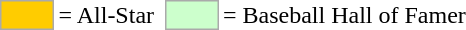<table>
<tr>
<td style="background-color:#FFCC00; border:1px solid #aaaaaa; width:2em;"></td>
<td>= All-Star</td>
<td></td>
<td style="background-color:#CCFFCC; border:1px solid #aaaaaa; width:2em;"></td>
<td>= Baseball Hall of Famer</td>
</tr>
</table>
